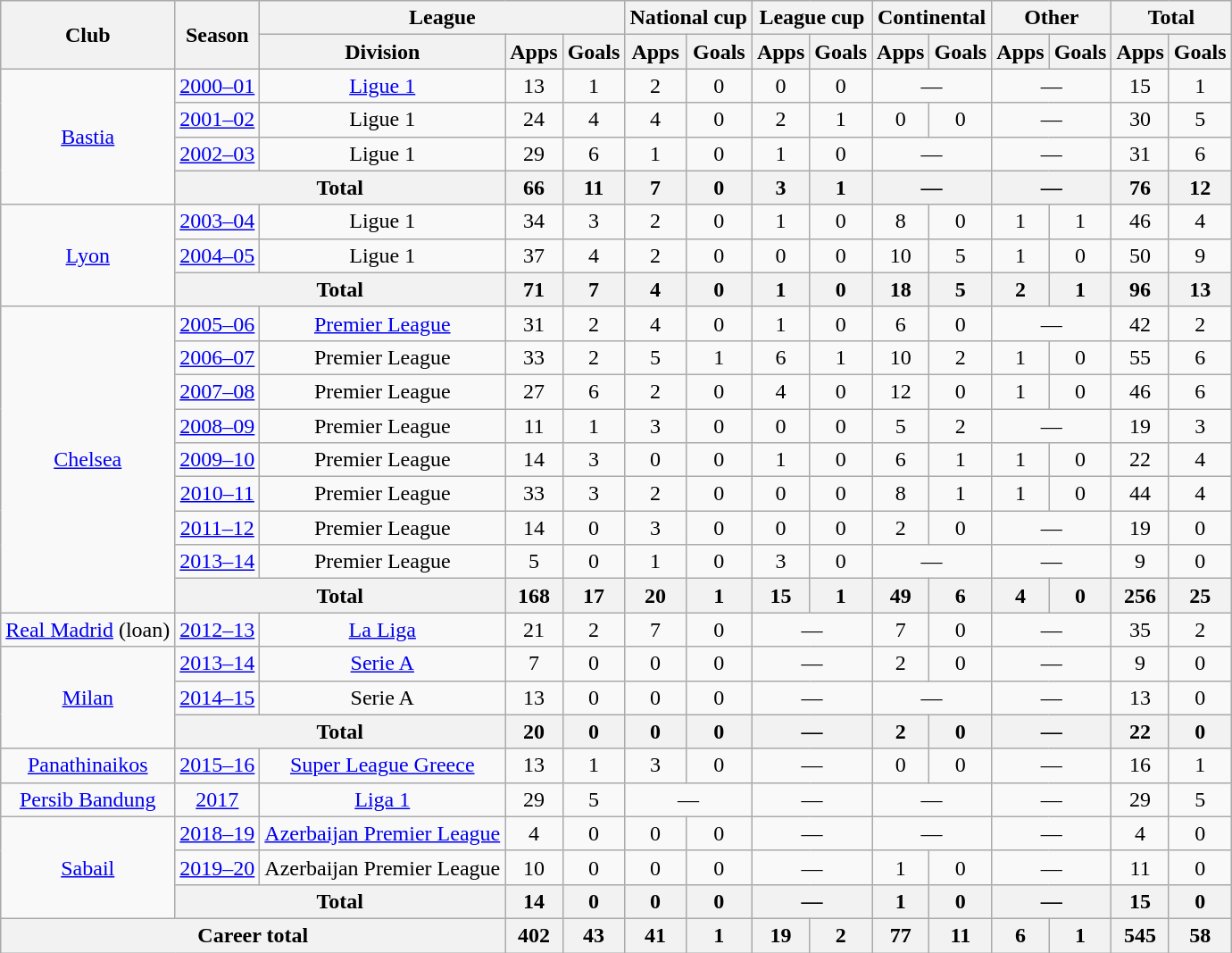<table class="wikitable" style="text-align:center">
<tr>
<th rowspan="2">Club</th>
<th rowspan="2">Season</th>
<th colspan="3">League</th>
<th colspan="2">National cup</th>
<th colspan="2">League cup</th>
<th colspan="2">Continental</th>
<th colspan="2">Other</th>
<th colspan="2">Total</th>
</tr>
<tr>
<th>Division</th>
<th>Apps</th>
<th>Goals</th>
<th>Apps</th>
<th>Goals</th>
<th>Apps</th>
<th>Goals</th>
<th>Apps</th>
<th>Goals</th>
<th>Apps</th>
<th>Goals</th>
<th>Apps</th>
<th>Goals</th>
</tr>
<tr>
<td rowspan="4"><a href='#'>Bastia</a></td>
<td><a href='#'>2000–01</a></td>
<td><a href='#'>Ligue 1</a></td>
<td>13</td>
<td>1</td>
<td>2</td>
<td>0</td>
<td>0</td>
<td>0</td>
<td colspan="2">—</td>
<td colspan="2">—</td>
<td>15</td>
<td>1</td>
</tr>
<tr>
<td><a href='#'>2001–02</a></td>
<td>Ligue 1</td>
<td>24</td>
<td>4</td>
<td>4</td>
<td>0</td>
<td>2</td>
<td>1</td>
<td>0</td>
<td>0</td>
<td colspan="2">—</td>
<td>30</td>
<td>5</td>
</tr>
<tr>
<td><a href='#'>2002–03</a></td>
<td>Ligue 1</td>
<td>29</td>
<td>6</td>
<td>1</td>
<td>0</td>
<td>1</td>
<td>0</td>
<td colspan="2">—</td>
<td colspan="2">—</td>
<td>31</td>
<td>6</td>
</tr>
<tr>
<th colspan="2">Total</th>
<th>66</th>
<th>11</th>
<th>7</th>
<th>0</th>
<th>3</th>
<th>1</th>
<th colspan="2">—</th>
<th colspan="2">—</th>
<th>76</th>
<th>12</th>
</tr>
<tr>
<td rowspan="3"><a href='#'>Lyon</a></td>
<td><a href='#'>2003–04</a></td>
<td>Ligue 1</td>
<td>34</td>
<td>3</td>
<td>2</td>
<td>0</td>
<td>1</td>
<td>0</td>
<td>8</td>
<td>0</td>
<td>1</td>
<td>1</td>
<td>46</td>
<td>4</td>
</tr>
<tr>
<td><a href='#'>2004–05</a></td>
<td>Ligue 1</td>
<td>37</td>
<td>4</td>
<td>2</td>
<td>0</td>
<td>0</td>
<td>0</td>
<td>10</td>
<td>5</td>
<td>1</td>
<td>0</td>
<td>50</td>
<td>9</td>
</tr>
<tr>
<th colspan="2">Total</th>
<th>71</th>
<th>7</th>
<th>4</th>
<th>0</th>
<th>1</th>
<th>0</th>
<th>18</th>
<th>5</th>
<th>2</th>
<th>1</th>
<th>96</th>
<th>13</th>
</tr>
<tr>
<td rowspan="9"><a href='#'>Chelsea</a></td>
<td><a href='#'>2005–06</a></td>
<td><a href='#'>Premier League</a></td>
<td>31</td>
<td>2</td>
<td>4</td>
<td>0</td>
<td>1</td>
<td>0</td>
<td>6</td>
<td>0</td>
<td colspan="2">—</td>
<td>42</td>
<td>2</td>
</tr>
<tr>
<td><a href='#'>2006–07</a></td>
<td>Premier League</td>
<td>33</td>
<td>2</td>
<td>5</td>
<td>1</td>
<td>6</td>
<td>1</td>
<td>10</td>
<td>2</td>
<td>1</td>
<td>0</td>
<td>55</td>
<td>6</td>
</tr>
<tr>
<td><a href='#'>2007–08</a></td>
<td>Premier League</td>
<td>27</td>
<td>6</td>
<td>2</td>
<td>0</td>
<td>4</td>
<td>0</td>
<td>12</td>
<td>0</td>
<td>1</td>
<td>0</td>
<td>46</td>
<td>6</td>
</tr>
<tr>
<td><a href='#'>2008–09</a></td>
<td>Premier League</td>
<td>11</td>
<td>1</td>
<td>3</td>
<td>0</td>
<td>0</td>
<td>0</td>
<td>5</td>
<td>2</td>
<td colspan="2">—</td>
<td>19</td>
<td>3</td>
</tr>
<tr>
<td><a href='#'>2009–10</a></td>
<td>Premier League</td>
<td>14</td>
<td>3</td>
<td>0</td>
<td>0</td>
<td>1</td>
<td>0</td>
<td>6</td>
<td>1</td>
<td>1</td>
<td>0</td>
<td>22</td>
<td>4</td>
</tr>
<tr>
<td><a href='#'>2010–11</a></td>
<td>Premier League</td>
<td>33</td>
<td>3</td>
<td>2</td>
<td>0</td>
<td>0</td>
<td>0</td>
<td>8</td>
<td>1</td>
<td>1</td>
<td>0</td>
<td>44</td>
<td>4</td>
</tr>
<tr>
<td><a href='#'>2011–12</a></td>
<td>Premier League</td>
<td>14</td>
<td>0</td>
<td>3</td>
<td>0</td>
<td>0</td>
<td>0</td>
<td>2</td>
<td>0</td>
<td colspan="2">—</td>
<td>19</td>
<td>0</td>
</tr>
<tr>
<td><a href='#'>2013–14</a></td>
<td>Premier League</td>
<td>5</td>
<td>0</td>
<td>1</td>
<td>0</td>
<td>3</td>
<td>0</td>
<td colspan="2">—</td>
<td colspan="2">—</td>
<td>9</td>
<td>0</td>
</tr>
<tr>
<th colspan="2">Total</th>
<th>168</th>
<th>17</th>
<th>20</th>
<th>1</th>
<th>15</th>
<th>1</th>
<th>49</th>
<th>6</th>
<th>4</th>
<th>0</th>
<th>256</th>
<th>25</th>
</tr>
<tr>
<td><a href='#'>Real Madrid</a> (loan)</td>
<td><a href='#'>2012–13</a></td>
<td><a href='#'>La Liga</a></td>
<td>21</td>
<td>2</td>
<td>7</td>
<td>0</td>
<td colspan="2">—</td>
<td>7</td>
<td>0</td>
<td colspan="2">—</td>
<td>35</td>
<td>2</td>
</tr>
<tr>
<td rowspan="3"><a href='#'>Milan</a></td>
<td><a href='#'>2013–14</a></td>
<td><a href='#'>Serie A</a></td>
<td>7</td>
<td>0</td>
<td>0</td>
<td>0</td>
<td colspan="2">—</td>
<td>2</td>
<td>0</td>
<td colspan="2">—</td>
<td>9</td>
<td>0</td>
</tr>
<tr>
<td><a href='#'>2014–15</a></td>
<td>Serie A</td>
<td>13</td>
<td>0</td>
<td>0</td>
<td>0</td>
<td colspan="2">—</td>
<td colspan="2">—</td>
<td colspan="2">—</td>
<td>13</td>
<td>0</td>
</tr>
<tr>
<th colspan="2">Total</th>
<th>20</th>
<th>0</th>
<th>0</th>
<th>0</th>
<th colspan="2">—</th>
<th>2</th>
<th>0</th>
<th colspan="2">—</th>
<th>22</th>
<th>0</th>
</tr>
<tr>
<td><a href='#'>Panathinaikos</a></td>
<td><a href='#'>2015–16</a></td>
<td><a href='#'>Super League Greece</a></td>
<td>13</td>
<td>1</td>
<td>3</td>
<td>0</td>
<td colspan="2">—</td>
<td>0</td>
<td>0</td>
<td colspan="2">—</td>
<td>16</td>
<td>1</td>
</tr>
<tr>
<td><a href='#'>Persib Bandung</a></td>
<td><a href='#'>2017</a></td>
<td><a href='#'>Liga 1</a></td>
<td>29</td>
<td>5</td>
<td colspan="2">—</td>
<td colspan="2">—</td>
<td colspan="2">—</td>
<td colspan=2>—</td>
<td>29</td>
<td>5</td>
</tr>
<tr>
<td rowspan="3"><a href='#'>Sabail</a></td>
<td><a href='#'>2018–19</a></td>
<td><a href='#'>Azerbaijan Premier League</a></td>
<td>4</td>
<td>0</td>
<td>0</td>
<td>0</td>
<td colspan="2">—</td>
<td colspan="2">—</td>
<td colspan=2>—</td>
<td>4</td>
<td>0</td>
</tr>
<tr>
<td><a href='#'>2019–20</a></td>
<td>Azerbaijan Premier League</td>
<td>10</td>
<td>0</td>
<td>0</td>
<td>0</td>
<td colspan="2">—</td>
<td>1</td>
<td>0</td>
<td colspan=2>—</td>
<td>11</td>
<td>0</td>
</tr>
<tr>
<th colspan="2">Total</th>
<th>14</th>
<th>0</th>
<th>0</th>
<th>0</th>
<th colspan="2">—</th>
<th>1</th>
<th>0</th>
<th colspan="2">—</th>
<th>15</th>
<th>0</th>
</tr>
<tr>
<th colspan="3">Career total</th>
<th>402</th>
<th>43</th>
<th>41</th>
<th>1</th>
<th>19</th>
<th>2</th>
<th>77</th>
<th>11</th>
<th>6</th>
<th>1</th>
<th>545</th>
<th>58</th>
</tr>
</table>
